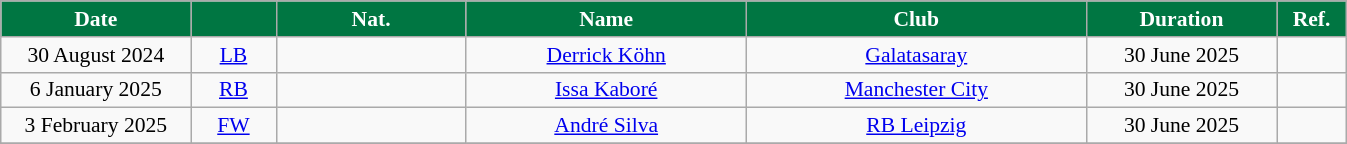<table class="wikitable" style="text-align:center; font-size:90%">
<tr>
<th style="background:#007642; color:#fff; width:120px;">Date</th>
<th style="background:#007642; color:#fff; width:50px;"></th>
<th style="background:#007642; color:#fff; width:120px;">Nat.</th>
<th style="background:#007642; color:#fff; width:180px;">Name</th>
<th style="background:#007642; color:#fff; width:220px;">Club</th>
<th style="background:#007642; color:#fff; width:120px;">Duration</th>
<th style="background:#007642; color:#fff; width:40px;">Ref.</th>
</tr>
<tr>
<td>30 August 2024</td>
<td><a href='#'>LB</a></td>
<td> </td>
<td><a href='#'>Derrick Köhn</a></td>
<td> <a href='#'>Galatasaray</a></td>
<td>30 June 2025</td>
<td></td>
</tr>
<tr>
<td>6 January 2025</td>
<td><a href='#'>RB</a></td>
<td></td>
<td><a href='#'>Issa Kaboré</a></td>
<td> <a href='#'>Manchester City</a></td>
<td>30 June 2025</td>
<td></td>
</tr>
<tr>
<td>3 February 2025</td>
<td><a href='#'>FW</a></td>
<td></td>
<td><a href='#'>André Silva</a></td>
<td> <a href='#'>RB Leipzig</a></td>
<td>30 June 2025</td>
<td></td>
</tr>
<tr>
</tr>
</table>
